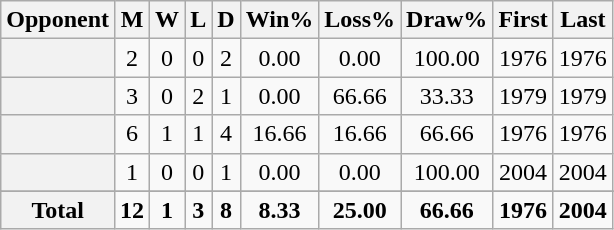<table class="wikitable plainrowheaders sortable" style="text-align:center">
<tr>
<th scope="col">Opponent</th>
<th scope="col">M</th>
<th scope="col">W</th>
<th scope="col">L</th>
<th scope="col">D</th>
<th scope="col">Win%</th>
<th scope="col">Loss%</th>
<th scope="col">Draw%</th>
<th scope="col">First</th>
<th scope="col">Last</th>
</tr>
<tr>
<th scope="row"></th>
<td>2</td>
<td>0</td>
<td>0</td>
<td>2</td>
<td>0.00</td>
<td>0.00</td>
<td>100.00</td>
<td>1976</td>
<td>1976</td>
</tr>
<tr>
<th scope="row"></th>
<td>3</td>
<td>0</td>
<td>2</td>
<td>1</td>
<td>0.00</td>
<td>66.66</td>
<td>33.33</td>
<td>1979</td>
<td>1979</td>
</tr>
<tr>
<th scope="row"></th>
<td>6</td>
<td>1</td>
<td>1</td>
<td>4</td>
<td>16.66</td>
<td>16.66</td>
<td>66.66</td>
<td>1976</td>
<td>1976</td>
</tr>
<tr>
<th scope="row"></th>
<td>1</td>
<td>0</td>
<td>0</td>
<td>1</td>
<td>0.00</td>
<td>0.00</td>
<td>100.00</td>
<td>2004</td>
<td>2004</td>
</tr>
<tr>
</tr>
<tr class="sortbottom">
<th scope="row" style="text-align:center"><strong>Total</strong></th>
<td><strong>12</strong></td>
<td><strong>1</strong></td>
<td><strong>3</strong></td>
<td><strong>8</strong></td>
<td><strong>8.33</strong></td>
<td><strong>25.00</strong></td>
<td><strong>66.66</strong></td>
<td><strong>1976</strong></td>
<td><strong>2004</strong></td>
</tr>
</table>
